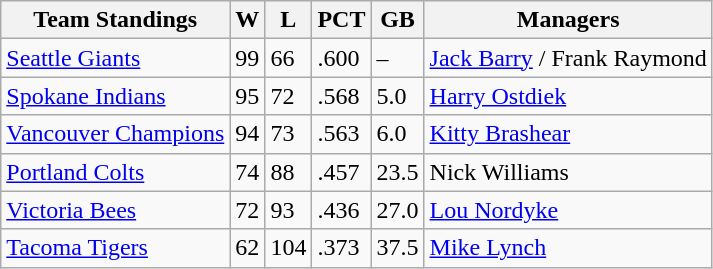<table class="wikitable">
<tr>
<th>Team Standings</th>
<th>W</th>
<th>L</th>
<th>PCT</th>
<th>GB</th>
<th>Managers</th>
</tr>
<tr>
<td><a href='#'>Seattle Giants</a></td>
<td>99</td>
<td>66</td>
<td>.600</td>
<td>–</td>
<td><a href='#'>Jack Barry</a> / Frank Raymond</td>
</tr>
<tr>
<td><a href='#'>Spokane Indians</a></td>
<td>95</td>
<td>72</td>
<td>.568</td>
<td>5.0</td>
<td><a href='#'>Harry Ostdiek</a></td>
</tr>
<tr>
<td><a href='#'>Vancouver Champions</a></td>
<td>94</td>
<td>73</td>
<td>.563</td>
<td>6.0</td>
<td><a href='#'>Kitty Brashear</a></td>
</tr>
<tr>
<td><a href='#'>Portland Colts</a></td>
<td>74</td>
<td>88</td>
<td>.457</td>
<td>23.5</td>
<td>Nick Williams</td>
</tr>
<tr>
<td><a href='#'>Victoria Bees</a></td>
<td>72</td>
<td>93</td>
<td>.436</td>
<td>27.0</td>
<td><a href='#'>Lou Nordyke</a></td>
</tr>
<tr>
<td><a href='#'>Tacoma Tigers</a></td>
<td>62</td>
<td>104</td>
<td>.373</td>
<td>37.5</td>
<td><a href='#'>Mike Lynch</a></td>
</tr>
</table>
